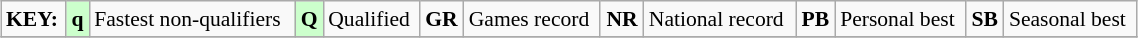<table class="wikitable" style="margin:0.5em auto; font-size:90%;position:relative;" width=60%>
<tr>
<td><strong>KEY:</strong></td>
<td bgcolor=ccffcc align=center><strong>q</strong></td>
<td>Fastest non-qualifiers</td>
<td bgcolor=ccffcc align=center><strong>Q</strong></td>
<td>Qualified</td>
<td align=center><strong>GR</strong></td>
<td>Games record</td>
<td align=center><strong>NR</strong></td>
<td>National record</td>
<td align=center><strong>PB</strong></td>
<td>Personal best</td>
<td align=center><strong>SB</strong></td>
<td>Seasonal best</td>
</tr>
<tr>
</tr>
</table>
